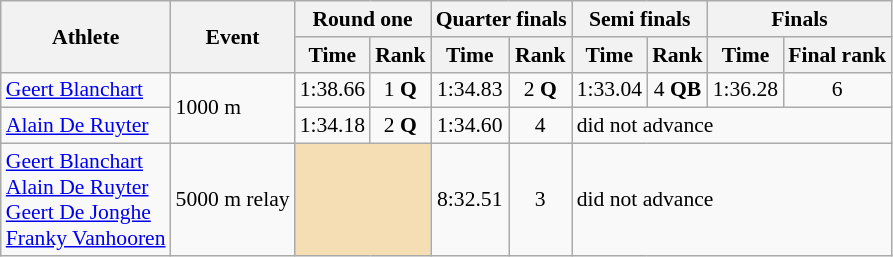<table class="wikitable" style="font-size:90%">
<tr>
<th rowspan="2">Athlete</th>
<th rowspan="2">Event</th>
<th colspan="2">Round one</th>
<th colspan="2">Quarter finals</th>
<th colspan="2">Semi finals</th>
<th colspan="2">Finals</th>
</tr>
<tr>
<th>Time</th>
<th>Rank</th>
<th>Time</th>
<th>Rank</th>
<th>Time</th>
<th>Rank</th>
<th>Time</th>
<th>Final rank</th>
</tr>
<tr>
<td><a href='#'>Geert Blanchart</a></td>
<td rowspan="2">1000 m</td>
<td align="center">1:38.66</td>
<td align="center">1 <strong>Q</strong></td>
<td align="center">1:34.83</td>
<td align="center">2 <strong>Q</strong></td>
<td align="center">1:33.04</td>
<td align="center">4 <strong>QB</strong></td>
<td align="center">1:36.28</td>
<td align="center">6</td>
</tr>
<tr>
<td><a href='#'>Alain De Ruyter</a></td>
<td align="center">1:34.18</td>
<td align="center">2 <strong>Q</strong></td>
<td align="center">1:34.60</td>
<td align="center">4</td>
<td colspan="4">did not advance</td>
</tr>
<tr>
<td><a href='#'>Geert Blanchart</a><br><a href='#'>Alain De Ruyter</a><br><a href='#'>Geert De Jonghe</a><br><a href='#'>Franky Vanhooren</a></td>
<td>5000 m relay</td>
<td colspan=2 bgcolor=wheat></td>
<td align=center>8:32.51</td>
<td align=center>3</td>
<td colspan="4">did not advance</td>
</tr>
</table>
